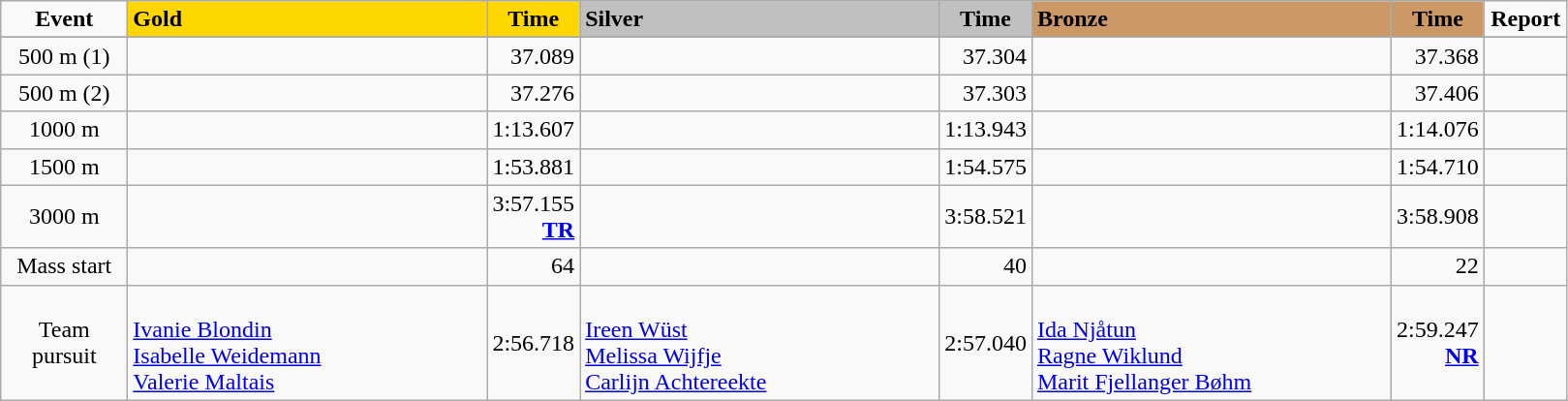<table class="wikitable">
<tr>
<td width="80" align="center"><strong>Event</strong></td>
<td width="240" bgcolor="gold"><strong>Gold</strong></td>
<td width="50" bgcolor="gold" align="center"><strong>Time</strong></td>
<td width="240" bgcolor="silver"><strong>Silver</strong></td>
<td width="50" bgcolor="silver" align="center"><strong>Time</strong></td>
<td width="240" bgcolor="#CC9966"><strong>Bronze</strong></td>
<td width="50" bgcolor="#CC9966" align="center"><strong>Time</strong></td>
<td width="50" align="center"><strong>Report</strong></td>
</tr>
<tr bgcolor="#cccccc">
</tr>
<tr>
<td align="center">500 m (1)</td>
<td></td>
<td align="right">37.089</td>
<td></td>
<td align="right">37.304</td>
<td></td>
<td align="right">37.368</td>
<td align="center"></td>
</tr>
<tr>
<td align="center">500 m (2)</td>
<td></td>
<td align="right">37.276</td>
<td></td>
<td align="right">37.303</td>
<td></td>
<td align="right">37.406</td>
<td align="center"></td>
</tr>
<tr>
<td align="center">1000 m</td>
<td></td>
<td align="right">1:13.607</td>
<td></td>
<td align="right">1:13.943</td>
<td></td>
<td align="right">1:14.076</td>
<td align="center"></td>
</tr>
<tr>
<td align="center">1500 m</td>
<td></td>
<td align="right">1:53.881</td>
<td></td>
<td align="right">1:54.575</td>
<td></td>
<td align="right">1:54.710</td>
<td align="center"></td>
</tr>
<tr>
<td align="center">3000 m</td>
<td></td>
<td align="right">3:57.155<br><strong><a href='#'>TR</a></strong></td>
<td></td>
<td align="right">3:58.521</td>
<td></td>
<td align="right">3:58.908</td>
<td align="center"></td>
</tr>
<tr>
<td align="center">Mass start</td>
<td></td>
<td align="right">64</td>
<td></td>
<td align="right">40</td>
<td></td>
<td align="right">22</td>
<td align="center"></td>
</tr>
<tr>
<td align="center">Team pursuit</td>
<td><br><a href='#'>Ivanie Blondin</a><br><a href='#'>Isabelle Weidemann</a><br><a href='#'>Valerie Maltais</a></td>
<td align="right">2:56.718</td>
<td><br><a href='#'>Ireen Wüst</a><br><a href='#'>Melissa Wijfje</a><br><a href='#'>Carlijn Achtereekte</a></td>
<td align="right">2:57.040</td>
<td><br><a href='#'>Ida Njåtun</a><br><a href='#'>Ragne Wiklund</a><br><a href='#'>Marit Fjellanger Bøhm</a></td>
<td align="right">2:59.247<br><strong><a href='#'>NR</a></strong></td>
<td align="center"></td>
</tr>
</table>
